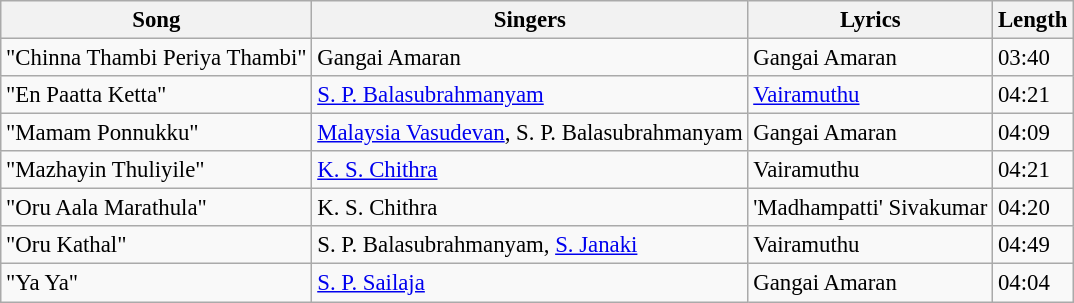<table class="wikitable" style="font-size:95%;">
<tr>
<th>Song</th>
<th>Singers</th>
<th>Lyrics</th>
<th>Length</th>
</tr>
<tr>
<td>"Chinna Thambi Periya Thambi"</td>
<td>Gangai Amaran</td>
<td>Gangai Amaran</td>
<td>03:40</td>
</tr>
<tr>
<td>"En Paatta Ketta"</td>
<td><a href='#'>S. P. Balasubrahmanyam</a></td>
<td><a href='#'>Vairamuthu</a></td>
<td>04:21</td>
</tr>
<tr>
<td>"Mamam Ponnukku"</td>
<td><a href='#'>Malaysia Vasudevan</a>, S. P. Balasubrahmanyam</td>
<td>Gangai Amaran</td>
<td>04:09</td>
</tr>
<tr>
<td>"Mazhayin Thuliyile"</td>
<td><a href='#'>K. S. Chithra</a></td>
<td>Vairamuthu</td>
<td>04:21</td>
</tr>
<tr>
<td>"Oru Aala Marathula"</td>
<td>K. S. Chithra</td>
<td>'Madhampatti' Sivakumar</td>
<td>04:20</td>
</tr>
<tr>
<td>"Oru Kathal"</td>
<td>S. P. Balasubrahmanyam, <a href='#'>S. Janaki</a></td>
<td>Vairamuthu</td>
<td>04:49</td>
</tr>
<tr>
<td>"Ya Ya"</td>
<td><a href='#'>S. P. Sailaja</a></td>
<td>Gangai Amaran</td>
<td>04:04</td>
</tr>
</table>
